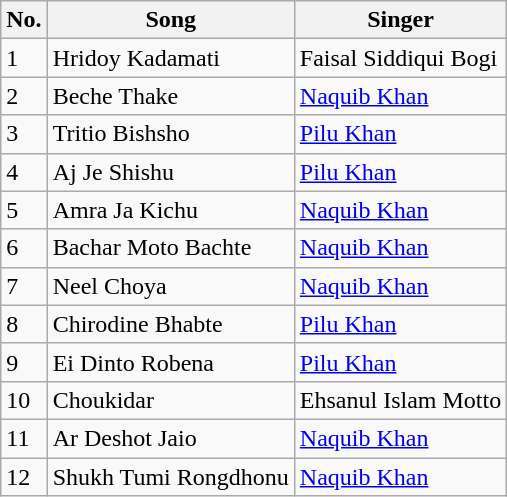<table class="wikitable">
<tr>
<th>No.</th>
<th>Song</th>
<th>Singer</th>
</tr>
<tr>
<td>1</td>
<td>Hridoy Kadamati</td>
<td>Faisal Siddiqui Bogi</td>
</tr>
<tr>
<td>2</td>
<td>Beche Thake</td>
<td><a href='#'>Naquib Khan</a></td>
</tr>
<tr>
<td>3</td>
<td>Tritio Bishsho</td>
<td><a href='#'>Pilu Khan</a></td>
</tr>
<tr>
<td>4</td>
<td>Aj Je Shishu</td>
<td><a href='#'>Pilu Khan</a></td>
</tr>
<tr>
<td>5</td>
<td>Amra Ja Kichu</td>
<td><a href='#'>Naquib Khan</a></td>
</tr>
<tr>
<td>6</td>
<td>Bachar Moto Bachte</td>
<td><a href='#'>Naquib Khan</a></td>
</tr>
<tr>
<td>7</td>
<td>Neel Choya</td>
<td><a href='#'>Naquib Khan</a></td>
</tr>
<tr>
<td>8</td>
<td>Chirodine Bhabte</td>
<td><a href='#'>Pilu Khan</a></td>
</tr>
<tr>
<td>9</td>
<td>Ei Dinto Robena</td>
<td><a href='#'>Pilu Khan</a></td>
</tr>
<tr>
<td>10</td>
<td>Choukidar</td>
<td>Ehsanul Islam Motto</td>
</tr>
<tr>
<td>11</td>
<td>Ar Deshot Jaio</td>
<td><a href='#'>Naquib Khan</a></td>
</tr>
<tr>
<td>12</td>
<td>Shukh Tumi Rongdhonu</td>
<td><a href='#'>Naquib Khan</a></td>
</tr>
</table>
